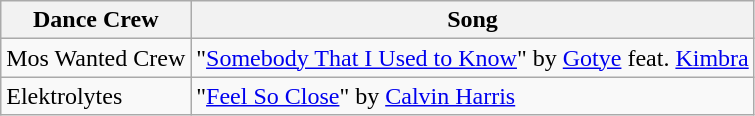<table class="wikitable">
<tr>
<th>Dance Crew</th>
<th>Song</th>
</tr>
<tr>
<td>Mos Wanted Crew</td>
<td>"<a href='#'>Somebody That I Used to Know</a>" by <a href='#'>Gotye</a> feat. <a href='#'>Kimbra</a></td>
</tr>
<tr>
<td>Elektrolytes</td>
<td>"<a href='#'>Feel So Close</a>" by <a href='#'>Calvin Harris</a></td>
</tr>
</table>
